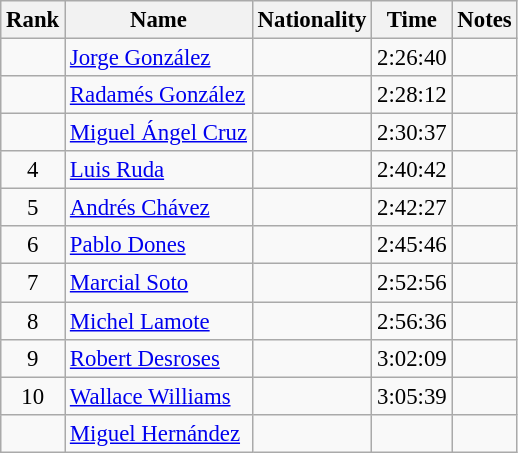<table class="wikitable sortable" style="text-align:center;font-size:95%">
<tr>
<th>Rank</th>
<th>Name</th>
<th>Nationality</th>
<th>Time</th>
<th>Notes</th>
</tr>
<tr>
<td></td>
<td align=left><a href='#'>Jorge González</a></td>
<td align=left></td>
<td>2:26:40</td>
<td></td>
</tr>
<tr>
<td></td>
<td align=left><a href='#'>Radamés González</a></td>
<td align=left></td>
<td>2:28:12</td>
<td></td>
</tr>
<tr>
<td></td>
<td align=left><a href='#'>Miguel Ángel Cruz</a></td>
<td align=left></td>
<td>2:30:37</td>
<td></td>
</tr>
<tr>
<td>4</td>
<td align=left><a href='#'>Luis Ruda</a></td>
<td align=left></td>
<td>2:40:42</td>
<td></td>
</tr>
<tr>
<td>5</td>
<td align=left><a href='#'>Andrés Chávez</a></td>
<td align=left></td>
<td>2:42:27</td>
<td></td>
</tr>
<tr>
<td>6</td>
<td align=left><a href='#'>Pablo Dones</a></td>
<td align=left></td>
<td>2:45:46</td>
<td></td>
</tr>
<tr>
<td>7</td>
<td align=left><a href='#'>Marcial Soto</a></td>
<td align=left></td>
<td>2:52:56</td>
<td></td>
</tr>
<tr>
<td>8</td>
<td align=left><a href='#'>Michel Lamote</a></td>
<td align=left></td>
<td>2:56:36</td>
<td></td>
</tr>
<tr>
<td>9</td>
<td align=left><a href='#'>Robert Desroses</a></td>
<td align=left></td>
<td>3:02:09</td>
<td></td>
</tr>
<tr>
<td>10</td>
<td align=left><a href='#'>Wallace Williams</a></td>
<td align=left></td>
<td>3:05:39</td>
<td></td>
</tr>
<tr>
<td></td>
<td align=left><a href='#'>Miguel Hernández</a></td>
<td align=left></td>
<td></td>
<td></td>
</tr>
</table>
